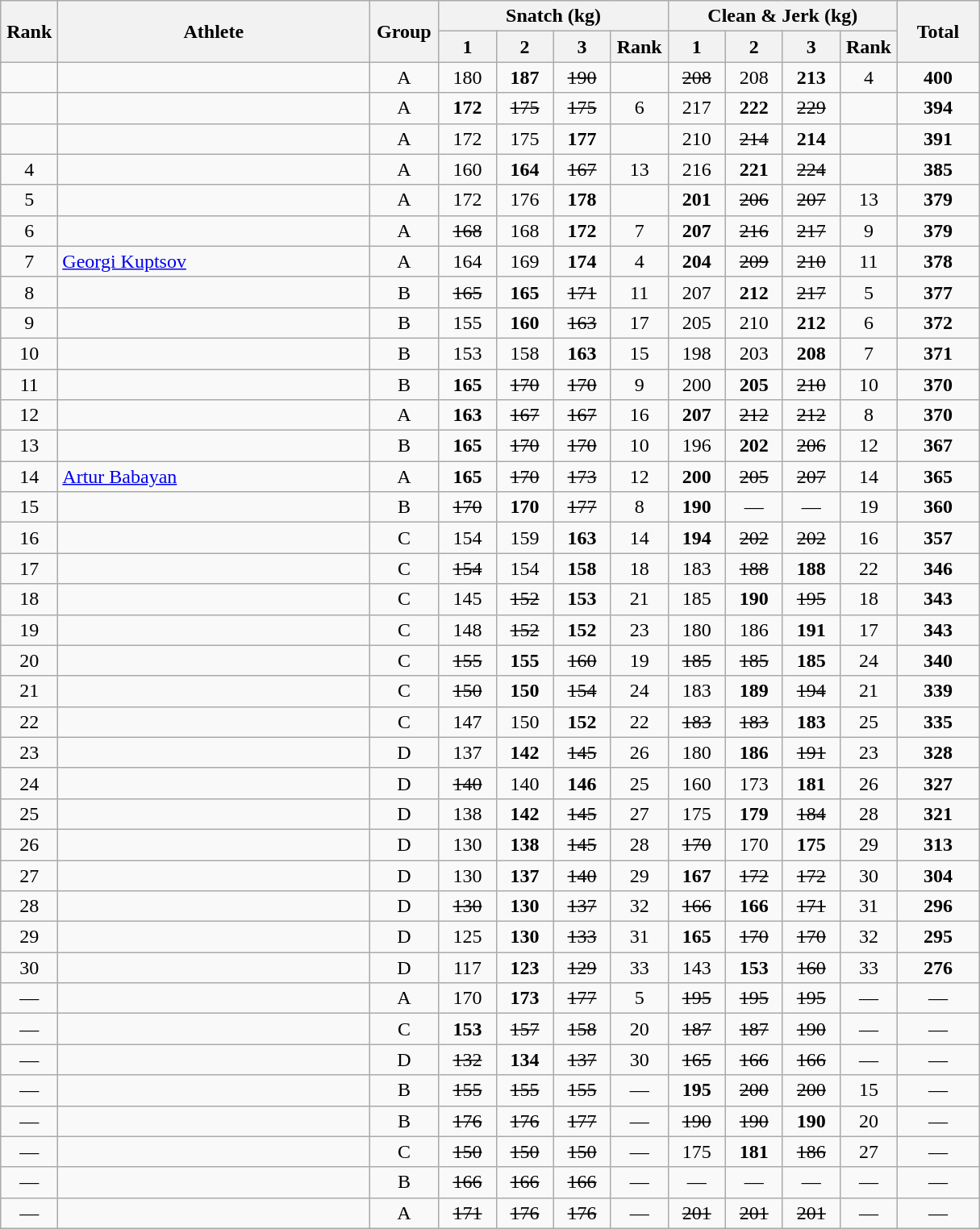<table class = "wikitable" style="text-align:center;">
<tr>
<th rowspan=2 width=40>Rank</th>
<th rowspan=2 width=250>Athlete</th>
<th rowspan=2 width=50>Group</th>
<th colspan=4>Snatch (kg)</th>
<th colspan=4>Clean & Jerk (kg)</th>
<th rowspan=2 width=60>Total</th>
</tr>
<tr>
<th width=40>1</th>
<th width=40>2</th>
<th width=40>3</th>
<th width=40>Rank</th>
<th width=40>1</th>
<th width=40>2</th>
<th width=40>3</th>
<th width=40>Rank</th>
</tr>
<tr>
<td></td>
<td align=left></td>
<td>A</td>
<td>180</td>
<td><strong>187</strong></td>
<td><s>190</s></td>
<td></td>
<td><s>208</s></td>
<td>208</td>
<td><strong>213</strong></td>
<td>4</td>
<td><strong>400</strong></td>
</tr>
<tr>
<td></td>
<td align=left></td>
<td>A</td>
<td><strong>172</strong></td>
<td><s>175</s></td>
<td><s>175</s></td>
<td>6</td>
<td>217</td>
<td><strong>222</strong></td>
<td><s>229</s></td>
<td></td>
<td><strong>394</strong></td>
</tr>
<tr>
<td></td>
<td align=left></td>
<td>A</td>
<td>172</td>
<td>175</td>
<td><strong>177</strong></td>
<td></td>
<td>210</td>
<td><s>214</s></td>
<td><strong>214</strong></td>
<td></td>
<td><strong>391</strong></td>
</tr>
<tr>
<td>4</td>
<td align=left></td>
<td>A</td>
<td>160</td>
<td><strong>164</strong></td>
<td><s>167</s></td>
<td>13</td>
<td>216</td>
<td><strong>221</strong></td>
<td><s>224</s></td>
<td></td>
<td><strong>385</strong></td>
</tr>
<tr>
<td>5</td>
<td align=left></td>
<td>A</td>
<td>172</td>
<td>176</td>
<td><strong>178</strong></td>
<td></td>
<td><strong>201</strong></td>
<td><s>206</s></td>
<td><s>207</s></td>
<td>13</td>
<td><strong>379</strong></td>
</tr>
<tr>
<td>6</td>
<td align=left></td>
<td>A</td>
<td><s>168</s></td>
<td>168</td>
<td><strong>172</strong></td>
<td>7</td>
<td><strong>207</strong></td>
<td><s>216</s></td>
<td><s>217</s></td>
<td>9</td>
<td><strong>379</strong></td>
</tr>
<tr>
<td>7</td>
<td align=left> <a href='#'>Georgi Kuptsov</a> </td>
<td>A</td>
<td>164</td>
<td>169</td>
<td><strong>174</strong></td>
<td>4</td>
<td><strong>204</strong></td>
<td><s>209</s></td>
<td><s>210</s></td>
<td>11</td>
<td><strong>378</strong></td>
</tr>
<tr>
<td>8</td>
<td align=left></td>
<td>B</td>
<td><s>165</s></td>
<td><strong>165</strong></td>
<td><s>171</s></td>
<td>11</td>
<td>207</td>
<td><strong>212</strong></td>
<td><s>217</s></td>
<td>5</td>
<td><strong>377</strong></td>
</tr>
<tr>
<td>9</td>
<td align=left></td>
<td>B</td>
<td>155</td>
<td><strong>160</strong></td>
<td><s>163</s></td>
<td>17</td>
<td>205</td>
<td>210</td>
<td><strong>212</strong></td>
<td>6</td>
<td><strong>372</strong></td>
</tr>
<tr>
<td>10</td>
<td align=left></td>
<td>B</td>
<td>153</td>
<td>158</td>
<td><strong>163</strong></td>
<td>15</td>
<td>198</td>
<td>203</td>
<td><strong>208</strong></td>
<td>7</td>
<td><strong>371</strong></td>
</tr>
<tr>
<td>11</td>
<td align=left></td>
<td>B</td>
<td><strong>165</strong></td>
<td><s>170</s></td>
<td><s>170</s></td>
<td>9</td>
<td>200</td>
<td><strong>205</strong></td>
<td><s>210</s></td>
<td>10</td>
<td><strong>370</strong></td>
</tr>
<tr>
<td>12</td>
<td align=left></td>
<td>A</td>
<td><strong>163</strong></td>
<td><s>167</s></td>
<td><s>167</s></td>
<td>16</td>
<td><strong>207</strong></td>
<td><s>212</s></td>
<td><s>212</s></td>
<td>8</td>
<td><strong>370</strong></td>
</tr>
<tr>
<td>13</td>
<td align=left></td>
<td>B</td>
<td><strong>165</strong></td>
<td><s>170</s></td>
<td><s>170</s></td>
<td>10</td>
<td>196</td>
<td><strong>202</strong></td>
<td><s>206</s></td>
<td>12</td>
<td><strong>367</strong></td>
</tr>
<tr>
<td>14</td>
<td align=left> <a href='#'>Artur Babayan</a> </td>
<td>A</td>
<td><strong>165</strong></td>
<td><s>170</s></td>
<td><s>173</s></td>
<td>12</td>
<td><strong>200</strong></td>
<td><s>205</s></td>
<td><s>207</s></td>
<td>14</td>
<td><strong>365</strong></td>
</tr>
<tr>
<td>15</td>
<td align=left></td>
<td>B</td>
<td><s>170</s></td>
<td><strong>170</strong></td>
<td><s>177</s></td>
<td>8</td>
<td><strong>190</strong></td>
<td>—</td>
<td>—</td>
<td>19</td>
<td><strong>360</strong></td>
</tr>
<tr>
<td>16</td>
<td align=left></td>
<td>C</td>
<td>154</td>
<td>159</td>
<td><strong>163</strong></td>
<td>14</td>
<td><strong>194</strong></td>
<td><s>202</s></td>
<td><s>202</s></td>
<td>16</td>
<td><strong>357</strong></td>
</tr>
<tr>
<td>17</td>
<td align=left></td>
<td>C</td>
<td><s>154</s></td>
<td>154</td>
<td><strong>158</strong></td>
<td>18</td>
<td>183</td>
<td><s>188</s></td>
<td><strong>188</strong></td>
<td>22</td>
<td><strong>346</strong></td>
</tr>
<tr>
<td>18</td>
<td align=left></td>
<td>C</td>
<td>145</td>
<td><s>152</s></td>
<td><strong>153</strong></td>
<td>21</td>
<td>185</td>
<td><strong>190</strong></td>
<td><s>195</s></td>
<td>18</td>
<td><strong>343</strong></td>
</tr>
<tr>
<td>19</td>
<td align=left></td>
<td>C</td>
<td>148</td>
<td><s>152</s></td>
<td><strong>152</strong></td>
<td>23</td>
<td>180</td>
<td>186</td>
<td><strong>191</strong></td>
<td>17</td>
<td><strong>343</strong></td>
</tr>
<tr>
<td>20</td>
<td align=left></td>
<td>C</td>
<td><s>155</s></td>
<td><strong>155</strong></td>
<td><s>160</s></td>
<td>19</td>
<td><s>185</s></td>
<td><s>185</s></td>
<td><strong>185</strong></td>
<td>24</td>
<td><strong>340</strong></td>
</tr>
<tr>
<td>21</td>
<td align=left></td>
<td>C</td>
<td><s>150</s></td>
<td><strong>150</strong></td>
<td><s>154</s></td>
<td>24</td>
<td>183</td>
<td><strong>189</strong></td>
<td><s>194</s></td>
<td>21</td>
<td><strong>339</strong></td>
</tr>
<tr>
<td>22</td>
<td align=left></td>
<td>C</td>
<td>147</td>
<td>150</td>
<td><strong>152</strong></td>
<td>22</td>
<td><s>183</s></td>
<td><s>183</s></td>
<td><strong>183</strong></td>
<td>25</td>
<td><strong>335</strong></td>
</tr>
<tr>
<td>23</td>
<td align=left></td>
<td>D</td>
<td>137</td>
<td><strong>142</strong></td>
<td><s>145</s></td>
<td>26</td>
<td>180</td>
<td><strong>186</strong></td>
<td><s>191</s></td>
<td>23</td>
<td><strong>328</strong></td>
</tr>
<tr>
<td>24</td>
<td align=left></td>
<td>D</td>
<td><s>140</s></td>
<td>140</td>
<td><strong>146</strong></td>
<td>25</td>
<td>160</td>
<td>173</td>
<td><strong>181</strong></td>
<td>26</td>
<td><strong>327</strong></td>
</tr>
<tr>
<td>25</td>
<td align=left></td>
<td>D</td>
<td>138</td>
<td><strong>142</strong></td>
<td><s>145</s></td>
<td>27</td>
<td>175</td>
<td><strong>179</strong></td>
<td><s>184</s></td>
<td>28</td>
<td><strong>321</strong></td>
</tr>
<tr>
<td>26</td>
<td align=left></td>
<td>D</td>
<td>130</td>
<td><strong>138</strong></td>
<td><s>145</s></td>
<td>28</td>
<td><s>170</s></td>
<td>170</td>
<td><strong>175</strong></td>
<td>29</td>
<td><strong>313</strong></td>
</tr>
<tr>
<td>27</td>
<td align=left></td>
<td>D</td>
<td>130</td>
<td><strong>137</strong></td>
<td><s>140</s></td>
<td>29</td>
<td><strong>167</strong></td>
<td><s>172</s></td>
<td><s>172</s></td>
<td>30</td>
<td><strong>304</strong></td>
</tr>
<tr>
<td>28</td>
<td align=left></td>
<td>D</td>
<td><s>130</s></td>
<td><strong>130</strong></td>
<td><s>137</s></td>
<td>32</td>
<td><s>166</s></td>
<td><strong>166</strong></td>
<td><s>171</s></td>
<td>31</td>
<td><strong>296</strong></td>
</tr>
<tr>
<td>29</td>
<td align=left></td>
<td>D</td>
<td>125</td>
<td><strong>130</strong></td>
<td><s>133</s></td>
<td>31</td>
<td><strong>165</strong></td>
<td><s>170</s></td>
<td><s>170</s></td>
<td>32</td>
<td><strong>295</strong></td>
</tr>
<tr>
<td>30</td>
<td align=left></td>
<td>D</td>
<td>117</td>
<td><strong>123</strong></td>
<td><s>129</s></td>
<td>33</td>
<td>143</td>
<td><strong>153</strong></td>
<td><s>160</s></td>
<td>33</td>
<td><strong>276</strong></td>
</tr>
<tr>
<td>—</td>
<td align=left></td>
<td>A</td>
<td>170</td>
<td><strong>173</strong></td>
<td><s>177</s></td>
<td>5</td>
<td><s>195</s></td>
<td><s>195</s></td>
<td><s>195</s></td>
<td>—</td>
<td>—</td>
</tr>
<tr>
<td>—</td>
<td align=left></td>
<td>C</td>
<td><strong>153</strong></td>
<td><s>157</s></td>
<td><s>158</s></td>
<td>20</td>
<td><s>187</s></td>
<td><s>187</s></td>
<td><s>190</s></td>
<td>—</td>
<td>—</td>
</tr>
<tr>
<td>—</td>
<td align=left></td>
<td>D</td>
<td><s>132</s></td>
<td><strong>134</strong></td>
<td><s>137</s></td>
<td>30</td>
<td><s>165</s></td>
<td><s>166</s></td>
<td><s>166</s></td>
<td>—</td>
<td>—</td>
</tr>
<tr>
<td>—</td>
<td align=left></td>
<td>B</td>
<td><s>155</s></td>
<td><s>155</s></td>
<td><s>155</s></td>
<td>—</td>
<td><strong>195</strong></td>
<td><s>200</s></td>
<td><s>200</s></td>
<td>15</td>
<td>—</td>
</tr>
<tr>
<td>—</td>
<td align=left></td>
<td>B</td>
<td><s>176</s></td>
<td><s>176</s></td>
<td><s>177</s></td>
<td>—</td>
<td><s>190</s></td>
<td><s>190</s></td>
<td><strong>190</strong></td>
<td>20</td>
<td>—</td>
</tr>
<tr>
<td>—</td>
<td align=left></td>
<td>C</td>
<td><s>150</s></td>
<td><s>150</s></td>
<td><s>150</s></td>
<td>—</td>
<td>175</td>
<td><strong>181</strong></td>
<td><s>186</s></td>
<td>27</td>
<td>—</td>
</tr>
<tr>
<td>—</td>
<td align=left></td>
<td>B</td>
<td><s>166</s></td>
<td><s>166</s></td>
<td><s>166</s></td>
<td>—</td>
<td>—</td>
<td>—</td>
<td>—</td>
<td>—</td>
<td>—</td>
</tr>
<tr>
<td>—</td>
<td align=left></td>
<td>A</td>
<td><s>171</s></td>
<td><s>176</s></td>
<td><s>176</s></td>
<td>—</td>
<td><s>201</s></td>
<td><s>201</s></td>
<td><s>201</s></td>
<td>—</td>
<td>—</td>
</tr>
</table>
